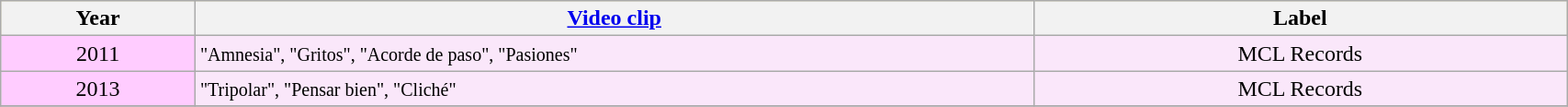<table class="wikitable" font-size: 70%; text-align: center;" width=90%>
<tr bgcolor="F4ECA5" align="center">
<th style="2"  width="50">Year</th>
<th style="2"  width="240"><a href='#'>Video clip</a></th>
<th style="2"  width="150">Label</th>
</tr>
<tr>
<td align="center" rowspan="1" bgcolor="#FFCCFF">2011</td>
<td bgcolor="FAE7FA"><small>"Amnesia", "Gritos", "Acorde de paso", "Pasiones"</small></td>
<td align="center" bgcolor="FAE7FA">MCL Records</td>
</tr>
<tr>
<td align="center" rowspan="1" bgcolor="#FFCCFF">2013</td>
<td bgcolor="FAE7FA"><small>"Tripolar", "Pensar bien", "Cliché"</small></td>
<td align="center" bgcolor="FAE7FA">MCL Records</td>
</tr>
<tr>
</tr>
</table>
